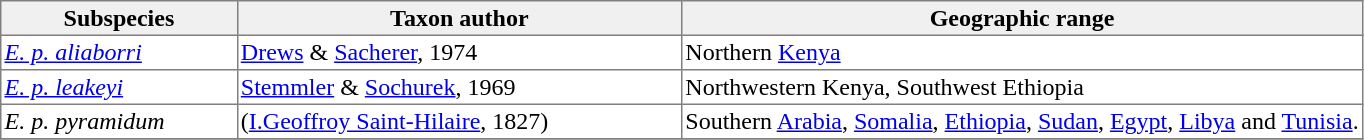<table cellspacing=0 cellpadding=2 border=1 style="border-collapse: collapse;">
<tr>
<th bgcolor="#f0f0f0">Subspecies</th>
<th bgcolor="#f0f0f0">Taxon author</th>
<th bgcolor="#f0f0f0">Geographic range</th>
</tr>
<tr>
<td><em><a href='#'>E. p. aliaborri</a></em></td>
<td><a href='#'>Drews</a> & <a href='#'>Sacherer</a>, 1974</td>
<td style="width:50%">Northern <a href='#'>Kenya</a></td>
</tr>
<tr>
<td><em><a href='#'>E. p. leakeyi</a></em></td>
<td><a href='#'>Stemmler</a> & <a href='#'>Sochurek</a>, 1969</td>
<td>Northwestern Kenya, Southwest Ethiopia</td>
</tr>
<tr>
<td><em>E. p. pyramidum</em></td>
<td>(<a href='#'>I.Geoffroy Saint-Hilaire</a>, 1827)</td>
<td>Southern <a href='#'>Arabia</a>, <a href='#'>Somalia</a>, <a href='#'>Ethiopia</a>, <a href='#'>Sudan</a>, <a href='#'>Egypt</a>, <a href='#'>Libya</a> and <a href='#'>Tunisia</a>.</td>
</tr>
<tr>
</tr>
</table>
